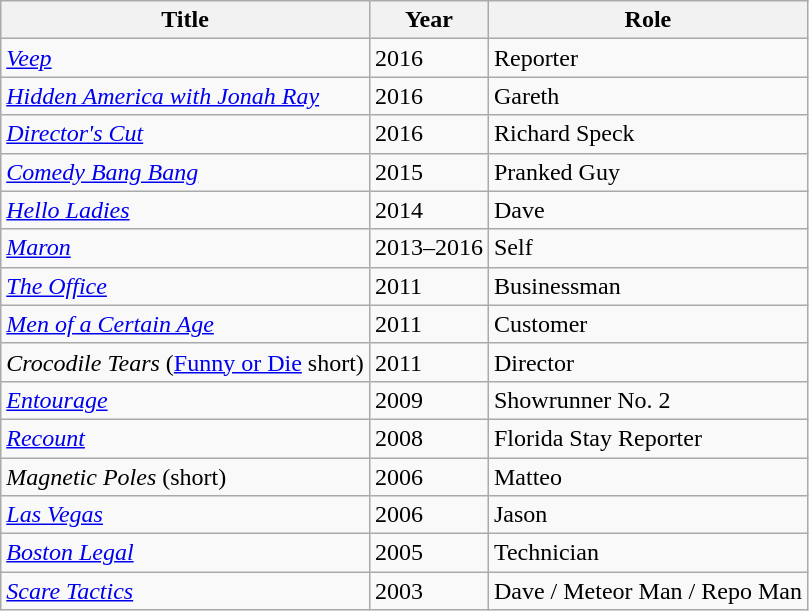<table class="wikitable sortable">
<tr>
<th>Title</th>
<th>Year</th>
<th>Role</th>
</tr>
<tr>
<td><em><a href='#'>Veep</a></em></td>
<td>2016</td>
<td>Reporter</td>
</tr>
<tr>
<td><em><a href='#'>Hidden America with Jonah Ray</a></em></td>
<td>2016</td>
<td>Gareth</td>
</tr>
<tr>
<td><em><a href='#'>Director's Cut</a></em></td>
<td>2016</td>
<td>Richard Speck</td>
</tr>
<tr>
<td><em><a href='#'>Comedy Bang Bang</a></em></td>
<td>2015</td>
<td>Pranked Guy</td>
</tr>
<tr>
<td><em><a href='#'>Hello Ladies</a></em></td>
<td>2014</td>
<td>Dave</td>
</tr>
<tr>
<td><em><a href='#'>Maron</a></em></td>
<td>2013–2016</td>
<td>Self</td>
</tr>
<tr>
<td><em><a href='#'>The Office</a></em></td>
<td>2011</td>
<td>Businessman</td>
</tr>
<tr>
<td><em><a href='#'>Men of a Certain Age</a></em></td>
<td>2011</td>
<td>Customer</td>
</tr>
<tr>
<td><em>Crocodile Tears</em> (<a href='#'>Funny or Die</a> short)</td>
<td>2011</td>
<td>Director</td>
</tr>
<tr>
<td><em><a href='#'>Entourage</a></em></td>
<td>2009</td>
<td>Showrunner No. 2</td>
</tr>
<tr>
<td><em><a href='#'>Recount</a></em></td>
<td>2008</td>
<td>Florida Stay Reporter</td>
</tr>
<tr>
<td><em>Magnetic Poles</em> (short)</td>
<td>2006</td>
<td>Matteo</td>
</tr>
<tr>
<td><em><a href='#'>Las Vegas</a></em></td>
<td>2006</td>
<td>Jason</td>
</tr>
<tr>
<td><em><a href='#'>Boston Legal</a></em></td>
<td>2005</td>
<td>Technician</td>
</tr>
<tr>
<td><em><a href='#'>Scare Tactics</a></em></td>
<td>2003</td>
<td>Dave / Meteor Man / Repo Man</td>
</tr>
</table>
